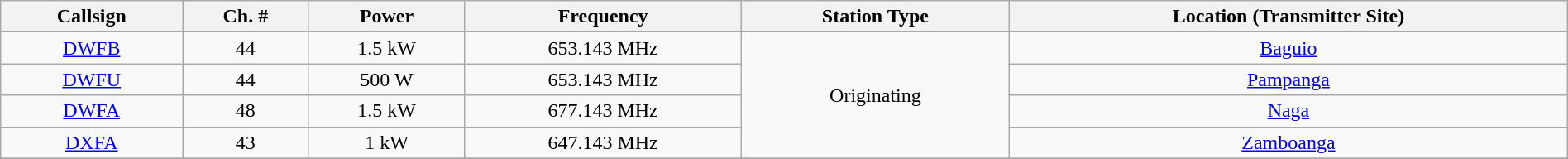<table class="wikitable sortable" style="width:100%; text-align:center;">
<tr>
<th>Callsign</th>
<th>Ch. #</th>
<th>Power</th>
<th>Frequency</th>
<th>Station Type</th>
<th class="unsortable">Location (Transmitter Site)</th>
</tr>
<tr>
<td><a href='#'>DWFB</a></td>
<td>44</td>
<td>1.5 kW</td>
<td>653.143 MHz</td>
<td rowspan="4">Originating</td>
<td><a href='#'>Baguio</a></td>
</tr>
<tr>
<td><a href='#'>DWFU</a></td>
<td>44</td>
<td>500 W</td>
<td>653.143 MHz</td>
<td><a href='#'>Pampanga</a></td>
</tr>
<tr>
<td><a href='#'>DWFA</a></td>
<td>48</td>
<td>1.5 kW</td>
<td>677.143 MHz</td>
<td><a href='#'>Naga</a></td>
</tr>
<tr>
<td><a href='#'>DXFA</a></td>
<td>43</td>
<td>1 kW</td>
<td>647.143 MHz</td>
<td><a href='#'>Zamboanga</a></td>
</tr>
<tr>
</tr>
</table>
